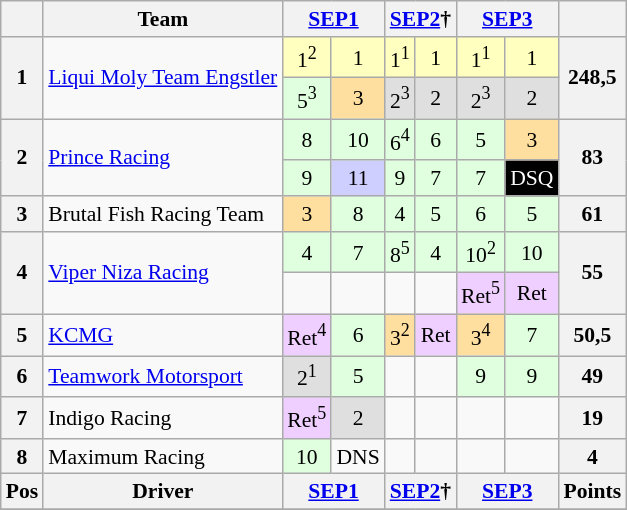<table align=left| class="wikitable" style="font-size: 90%; text-align: center;">
<tr valign="top">
<th valign="middle"></th>
<th valign="middle">Team</th>
<th colspan="2"><a href='#'>SEP1</a></th>
<th colspan="2"><a href='#'>SEP2</a>†</th>
<th colspan="2"><a href='#'>SEP3</a></th>
<th valign="middle"></th>
</tr>
<tr>
<th rowspan="2">1</th>
<td rowspan="2" align=left> <a href='#'>Liqui Moly Team Engstler</a></td>
<td style="background:#ffffbf;">1<sup>2</sup></td>
<td style="background:#ffffbf;">1</td>
<td style="background:#ffffbf;">1<sup>1</sup></td>
<td style="background:#ffffbf;">1</td>
<td style="background:#ffffbf;">1<sup>1</sup></td>
<td style="background:#ffffbf;">1</td>
<th rowspan="2">248,5</th>
</tr>
<tr>
<td style="background:#dfffdf;">5<sup>3</sup></td>
<td style="background:#ffdf9f;">3</td>
<td style="background:#dfdfdf;">2<sup>3</sup></td>
<td style="background:#dfdfdf;">2</td>
<td style="background:#dfdfdf;">2<sup>3</sup></td>
<td style="background:#dfdfdf;">2</td>
</tr>
<tr>
<th rowspan="2">2</th>
<td rowspan="2" align=left> <a href='#'>Prince Racing</a></td>
<td style="background:#dfffdf;">8</td>
<td style="background:#dfffdf;">10</td>
<td style="background:#dfffdf;">6<sup>4</sup></td>
<td style="background:#dfffdf;">6</td>
<td style="background:#dfffdf;">5</td>
<td style="background:#ffdf9f;">3</td>
<th rowspan="2">83</th>
</tr>
<tr>
<td style="background:#dfffdf;">9</td>
<td style="background:#cfcfff;">11</td>
<td style="background:#dfffdf;">9</td>
<td style="background:#dfffdf;">7</td>
<td style="background:#dfffdf;">7</td>
<td style="background:#000000; color:#ffffff;">DSQ</td>
</tr>
<tr>
<th rowspan="1">3</th>
<td rowspan="1" align=left> Brutal Fish Racing Team</td>
<td style="background:#ffdf9f;">3</td>
<td style="background:#dfffdf;">8</td>
<td style="background:#dfffdf;">4</td>
<td style="background:#dfffdf;">5</td>
<td style="background:#dfffdf;">6</td>
<td style="background:#dfffdf;">5</td>
<th rowspan="1">61</th>
</tr>
<tr>
<th rowspan="2">4</th>
<td rowspan="2" align=left> <a href='#'>Viper Niza Racing</a></td>
<td style="background:#dfffdf;">4</td>
<td style="background:#dfffdf;">7</td>
<td style="background:#dfffdf;">8<sup>5</sup></td>
<td style="background:#dfffdf;">4</td>
<td style="background:#dfffdf;">10<sup>2</sup></td>
<td style="background:#dfffdf;">10</td>
<th rowspan="2">55</th>
</tr>
<tr>
<td></td>
<td></td>
<td></td>
<td></td>
<td style="background:#efcfff;">Ret<sup>5</sup></td>
<td style="background:#efcfff;">Ret</td>
</tr>
<tr>
<th rowspan="1">5</th>
<td rowspan="1" align=left> <a href='#'>KCMG</a></td>
<td style="background:#efcfff;">Ret<sup>4</sup></td>
<td style="background:#dfffdf;">6</td>
<td style="background:#ffdf9f;">3<sup>2</sup></td>
<td style="background:#efcfff;">Ret</td>
<td style="background:#ffdf9f;">3<sup>4</sup></td>
<td style="background:#dfffdf;">7</td>
<th rowspan="1">50,5</th>
</tr>
<tr>
<th rowspan="1">6</th>
<td rowspan="1" align=left> <a href='#'>Teamwork Motorsport</a></td>
<td style="background:#dfdfdf;">2<sup>1</sup></td>
<td style="background:#dfffdf;">5</td>
<td></td>
<td></td>
<td style="background:#dfffdf;">9</td>
<td style="background:#dfffdf;">9</td>
<th rowspan="1">49</th>
</tr>
<tr>
<th rowspan="1">7</th>
<td rowspan="1" align=left> Indigo Racing</td>
<td style="background:#efcfff;">Ret<sup>5</sup></td>
<td style="background:#dfdfdf;">2</td>
<td></td>
<td></td>
<td></td>
<td></td>
<th rowspan="1">19</th>
</tr>
<tr>
<th rowspan="1">8</th>
<td rowspan="1" align=left> Maximum Racing</td>
<td style="background:#dfffdf;">10</td>
<td>DNS</td>
<td></td>
<td></td>
<td></td>
<td></td>
<th rowspan="1">4</th>
</tr>
<tr>
<th valign="middle">Pos</th>
<th valign="middle">Driver</th>
<th colspan="2"><a href='#'>SEP1</a></th>
<th colspan="2"><a href='#'>SEP2</a>†</th>
<th colspan="2"><a href='#'>SEP3</a></th>
<th valign=middle>Points</th>
</tr>
<tr>
</tr>
</table>
